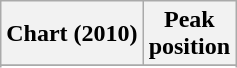<table class="wikitable sortable">
<tr>
<th>Chart (2010)</th>
<th>Peak<br>position</th>
</tr>
<tr>
</tr>
<tr>
</tr>
</table>
